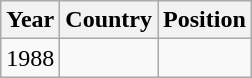<table class="wikitable">
<tr>
<th>Year</th>
<th>Country</th>
<th>Position</th>
</tr>
<tr>
<td>1988</td>
<td></td>
</tr>
</table>
